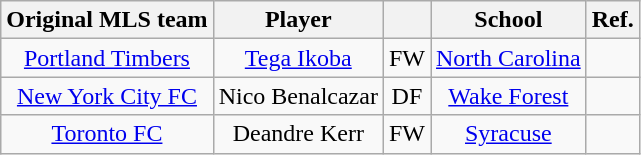<table class="wikitable sortable plainrowheaders" style="text-align:center;">
<tr>
<th scope="col">Original MLS team</th>
<th scope="col">Player</th>
<th scope="col"></th>
<th scope="col">School</th>
<th class=unsortable>Ref.</th>
</tr>
<tr>
<td><a href='#'>Portland Timbers</a></td>
<td><a href='#'>Tega Ikoba</a></td>
<td>FW</td>
<td><a href='#'>North Carolina</a></td>
<td></td>
</tr>
<tr>
<td><a href='#'>New York City FC</a></td>
<td>Nico Benalcazar</td>
<td>DF</td>
<td><a href='#'>Wake Forest</a></td>
<td></td>
</tr>
<tr>
<td><a href='#'>Toronto FC</a></td>
<td>Deandre Kerr</td>
<td>FW</td>
<td><a href='#'>Syracuse</a></td>
<td></td>
</tr>
</table>
